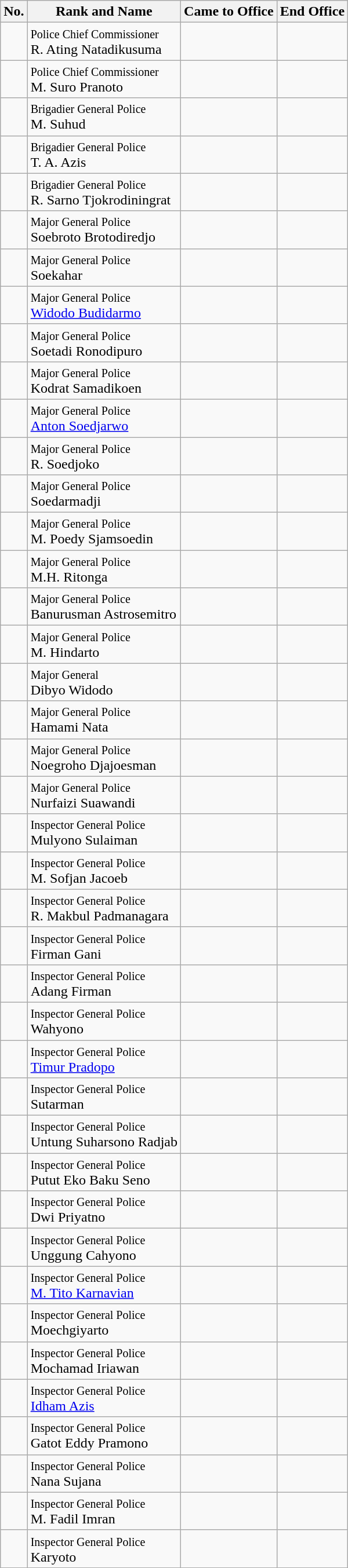<table class="wikitable">
<tr>
<th>No.</th>
<th>Rank and Name</th>
<th>Came to Office</th>
<th>End Office</th>
</tr>
<tr>
<td></td>
<td><small>Police Chief Commissioner</small><br>R. Ating Natadikusuma</td>
<td></td>
<td></td>
</tr>
<tr>
<td></td>
<td><small>Police Chief Commissioner</small><br>M. Suro Pranoto</td>
<td></td>
<td></td>
</tr>
<tr>
<td></td>
<td><small>Brigadier General Police</small><br>M. Suhud</td>
<td></td>
<td></td>
</tr>
<tr>
<td></td>
<td><small>Brigadier General Police</small><br>T. A. Azis</td>
<td></td>
<td></td>
</tr>
<tr>
<td></td>
<td><small>Brigadier General Police</small><br>R. Sarno Tjokrodiningrat</td>
<td></td>
<td></td>
</tr>
<tr>
<td></td>
<td><small>Major General  Police</small><br>Soebroto Brotodiredjo</td>
<td></td>
<td></td>
</tr>
<tr>
<td></td>
<td><small>Major General Police</small><br>Soekahar</td>
<td></td>
<td></td>
</tr>
<tr>
<td></td>
<td><small>Major General Police</small><br><a href='#'>Widodo Budidarmo</a></td>
<td></td>
<td></td>
</tr>
<tr>
<td></td>
<td><small>Major General Police</small><br>Soetadi Ronodipuro</td>
<td></td>
<td></td>
</tr>
<tr>
<td></td>
<td><small>Major General Police</small><br>Kodrat Samadikoen</td>
<td></td>
<td></td>
</tr>
<tr>
<td></td>
<td><small>Major General Police</small><br><a href='#'>Anton Soedjarwo</a></td>
<td></td>
<td></td>
</tr>
<tr>
<td></td>
<td><small>Major General Police</small><br>R. Soedjoko</td>
<td></td>
<td></td>
</tr>
<tr>
<td></td>
<td><small>Major General Police</small><br>Soedarmadji</td>
<td></td>
<td></td>
</tr>
<tr>
<td></td>
<td><small>Major General Police</small><br>M. Poedy Sjamsoedin</td>
<td></td>
<td></td>
</tr>
<tr>
<td></td>
<td><small>Major General Police</small><br>M.H. Ritonga</td>
<td></td>
<td></td>
</tr>
<tr>
<td></td>
<td><small>Major General Police</small><br>Banurusman Astrosemitro</td>
<td></td>
<td></td>
</tr>
<tr>
<td></td>
<td><small>Major General Police</small><br>M. Hindarto</td>
<td></td>
<td></td>
</tr>
<tr>
<td></td>
<td><small>Major General</small><br>Dibyo Widodo</td>
<td></td>
<td></td>
</tr>
<tr>
<td></td>
<td><small>Major General Police</small><br>Hamami Nata</td>
<td></td>
<td></td>
</tr>
<tr>
<td></td>
<td><small>Major General Police</small><br>Noegroho Djajoesman</td>
<td></td>
<td></td>
</tr>
<tr>
<td></td>
<td><small>Major General Police</small><br>Nurfaizi Suawandi</td>
<td></td>
<td></td>
</tr>
<tr>
<td></td>
<td><small>Inspector General Police</small><br>Mulyono Sulaiman</td>
<td></td>
<td></td>
</tr>
<tr>
<td></td>
<td><small>Inspector General Police</small><br>M. Sofjan Jacoeb</td>
<td></td>
<td></td>
</tr>
<tr>
<td></td>
<td><small>Inspector General Police</small><br>R. Makbul Padmanagara</td>
<td></td>
<td></td>
</tr>
<tr>
<td></td>
<td><small>Inspector General Police</small><br>Firman Gani</td>
<td></td>
<td></td>
</tr>
<tr>
<td></td>
<td><small>Inspector General Police</small><br>Adang Firman</td>
<td></td>
<td></td>
</tr>
<tr>
<td></td>
<td><small>Inspector General Police</small><br>Wahyono</td>
<td></td>
<td></td>
</tr>
<tr>
<td></td>
<td><small>Inspector General Police</small><br><a href='#'>Timur Pradopo</a></td>
<td></td>
<td></td>
</tr>
<tr>
<td></td>
<td><small>Inspector General Police</small><br>Sutarman</td>
<td></td>
<td></td>
</tr>
<tr>
<td></td>
<td><small>Inspector General Police</small><br>Untung Suharsono Radjab</td>
<td></td>
<td></td>
</tr>
<tr>
<td></td>
<td><small>Inspector General Police</small><br>Putut Eko Baku Seno</td>
<td></td>
<td></td>
</tr>
<tr>
<td></td>
<td><small>Inspector General Police</small><br>Dwi Priyatno</td>
<td></td>
<td></td>
</tr>
<tr>
<td></td>
<td><small>Inspector General Police</small><br>Unggung Cahyono</td>
<td></td>
<td></td>
</tr>
<tr>
<td></td>
<td><small>Inspector General Police</small><br><a href='#'>M. Tito Karnavian</a></td>
<td></td>
<td></td>
</tr>
<tr>
<td></td>
<td><small>Inspector General Police</small><br>Moechgiyarto</td>
<td></td>
<td></td>
</tr>
<tr>
<td></td>
<td><small>Inspector General Police</small><br>Mochamad Iriawan</td>
<td></td>
<td></td>
</tr>
<tr>
<td></td>
<td><small>Inspector General Police</small><br><a href='#'>Idham Azis</a></td>
<td></td>
<td></td>
</tr>
<tr>
<td></td>
<td><small>Inspector General Police</small><br>Gatot Eddy Pramono</td>
<td></td>
<td></td>
</tr>
<tr>
<td></td>
<td><small>Inspector General Police</small><br>Nana Sujana</td>
<td></td>
<td></td>
</tr>
<tr>
<td></td>
<td><small>Inspector General Police</small><br>M. Fadil Imran</td>
<td></td>
<td></td>
</tr>
<tr>
<td></td>
<td><small>Inspector General Police</small><br>Karyoto</td>
<td></td>
<td></td>
</tr>
</table>
